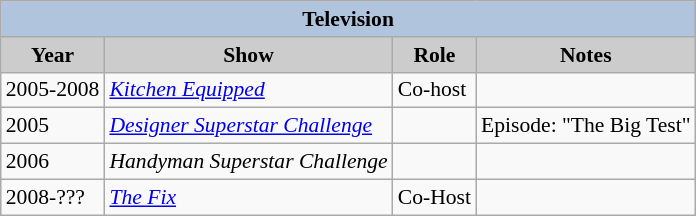<table class="wikitable" style="font-size:90%;">
<tr>
<th colspan=4 style="background:#B0C4DE;">Television</th>
</tr>
<tr align="center">
<th style="background: #CCCCCC;">Year</th>
<th style="background: #CCCCCC;">Show</th>
<th style="background: #CCCCCC;">Role</th>
<th style="background: #CCCCCC;">Notes</th>
</tr>
<tr>
<td>2005-2008</td>
<td><em><a href='#'>Kitchen Equipped</a></em></td>
<td>Co-host</td>
<td></td>
</tr>
<tr>
<td>2005</td>
<td><em><a href='#'>Designer Superstar Challenge</a></em></td>
<td></td>
<td>Episode: "The Big Test"</td>
</tr>
<tr>
<td>2006</td>
<td><em>Handyman Superstar Challenge</em></td>
<td></td>
<td></td>
</tr>
<tr>
<td>2008-???</td>
<td><em><a href='#'>The Fix</a></em></td>
<td>Co-Host</td>
<td></td>
</tr>
</table>
